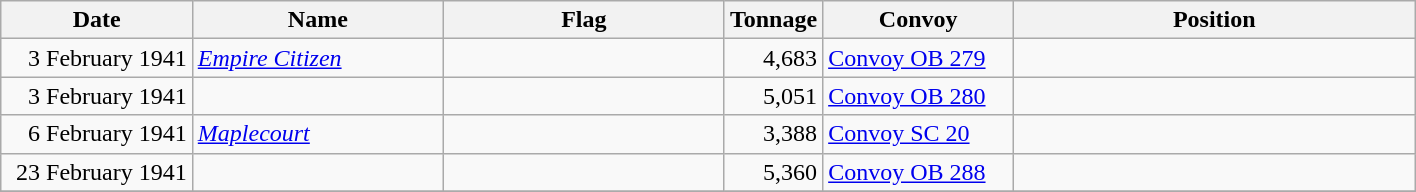<table class="wikitable sortable" style="margin: 1em auto 1em auto;"|->
<tr>
<th width="120px">Date</th>
<th width="160px">Name</th>
<th width="180px">Flag</th>
<th width="25px">Tonnage</th>
<th width="120px">Convoy</th>
<th width="260px">Position</th>
</tr>
<tr>
<td align="right">3 February 1941</td>
<td align="left"><a href='#'><em>Empire Citizen</em></a></td>
<td align="left"></td>
<td align="right">4,683</td>
<td align="left"><a href='#'>Convoy OB 279</a></td>
<td align="left"></td>
</tr>
<tr>
<td align="right">3 February 1941</td>
<td align="left"></td>
<td align="left"></td>
<td align="right">5,051</td>
<td align="left"><a href='#'>Convoy OB 280</a></td>
<td align="left"></td>
</tr>
<tr>
<td align="right">6 February 1941</td>
<td align="left"><a href='#'><em>Maplecourt</em></a></td>
<td align="left"></td>
<td align="right">3,388</td>
<td align="left"><a href='#'>Convoy SC 20</a></td>
<td align="left"></td>
</tr>
<tr>
<td align="right">23 February 1941</td>
<td align="left"></td>
<td align="left"></td>
<td align="right">5,360</td>
<td align="left"><a href='#'>Convoy OB 288</a></td>
<td align="left"></td>
</tr>
<tr>
</tr>
</table>
